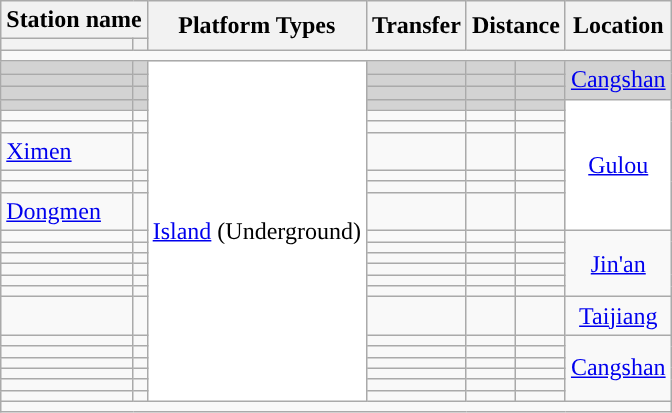<table class="wikitable">
<tr>
<th colspan="2">Station name</th>
<th rowspan="2">Platform Types</th>
<th rowspan="2">Transfer</th>
<th colspan="2" rowspan="2">Distance<br></th>
<th rowspan="2">Location</th>
</tr>
<tr>
<th></th>
<th></th>
</tr>
<tr style="background:#">
<td colspan="7"></td>
</tr>
<tr bgcolor="lightgrey">
<td><em></em></td>
<td></td>
<td bgcolor="white" rowspan="23"><a href='#'>Island</a> (Underground)</td>
<td></td>
<td></td>
<td></td>
<td rowspan="3" align=center><a href='#'>Cangshan</a></td>
</tr>
<tr bgcolor="lightgrey">
<td><em></em></td>
<td></td>
<td></td>
<td></td>
<td></td>
</tr>
<tr bgcolor="lightgrey">
<td><em></em></td>
<td></td>
<td></td>
<td></td>
<td></td>
</tr>
<tr bgcolor="lightgrey">
<td><em></em></td>
<td></td>
<td></td>
<td></td>
<td></td>
<td bgcolor="white" rowspan="7" align=center><a href='#'>Gulou</a></td>
</tr>
<tr>
<td></td>
<td></td>
<td></td>
<td></td>
<td></td>
</tr>
<tr>
<td></td>
<td></td>
<td></td>
<td></td>
<td></td>
</tr>
<tr>
<td><a href='#'>Ximen</a></td>
<td></td>
<td></td>
<td></td>
<td></td>
</tr>
<tr>
<td></td>
<td></td>
<td></td>
<td></td>
<td></td>
</tr>
<tr>
<td></td>
<td></td>
<td></td>
<td></td>
<td></td>
</tr>
<tr>
<td><a href='#'>Dongmen</a></td>
<td></td>
<td></td>
<td></td>
<td></td>
</tr>
<tr>
<td></td>
<td></td>
<td></td>
<td></td>
<td></td>
<td rowspan="6" align=center><a href='#'>Jin'an</a></td>
</tr>
<tr>
<td></td>
<td></td>
<td></td>
<td></td>
<td></td>
</tr>
<tr>
<td></td>
<td></td>
<td></td>
<td></td>
<td></td>
</tr>
<tr>
<td></td>
<td></td>
<td></td>
<td></td>
<td></td>
</tr>
<tr>
<td></td>
<td></td>
<td></td>
<td></td>
<td></td>
</tr>
<tr>
<td></td>
<td></td>
<td></td>
<td></td>
<td></td>
</tr>
<tr>
<td></td>
<td></td>
<td></td>
<td></td>
<td></td>
<td align=center><a href='#'>Taijiang</a></td>
</tr>
<tr>
<td></td>
<td></td>
<td></td>
<td></td>
<td></td>
<td rowspan="6" align=center><a href='#'>Cangshan</a></td>
</tr>
<tr>
<td></td>
<td></td>
<td></td>
<td></td>
<td></td>
</tr>
<tr>
<td></td>
<td></td>
<td></td>
<td></td>
<td></td>
</tr>
<tr>
<td></td>
<td></td>
<td></td>
<td></td>
<td></td>
</tr>
<tr>
<td></td>
<td></td>
<td></td>
<td></td>
<td></td>
</tr>
<tr>
<td></td>
<td></td>
<td> </td>
<td></td>
<td></td>
</tr>
<tr style="background:#">
<td colspan="7"></td>
</tr>
</table>
